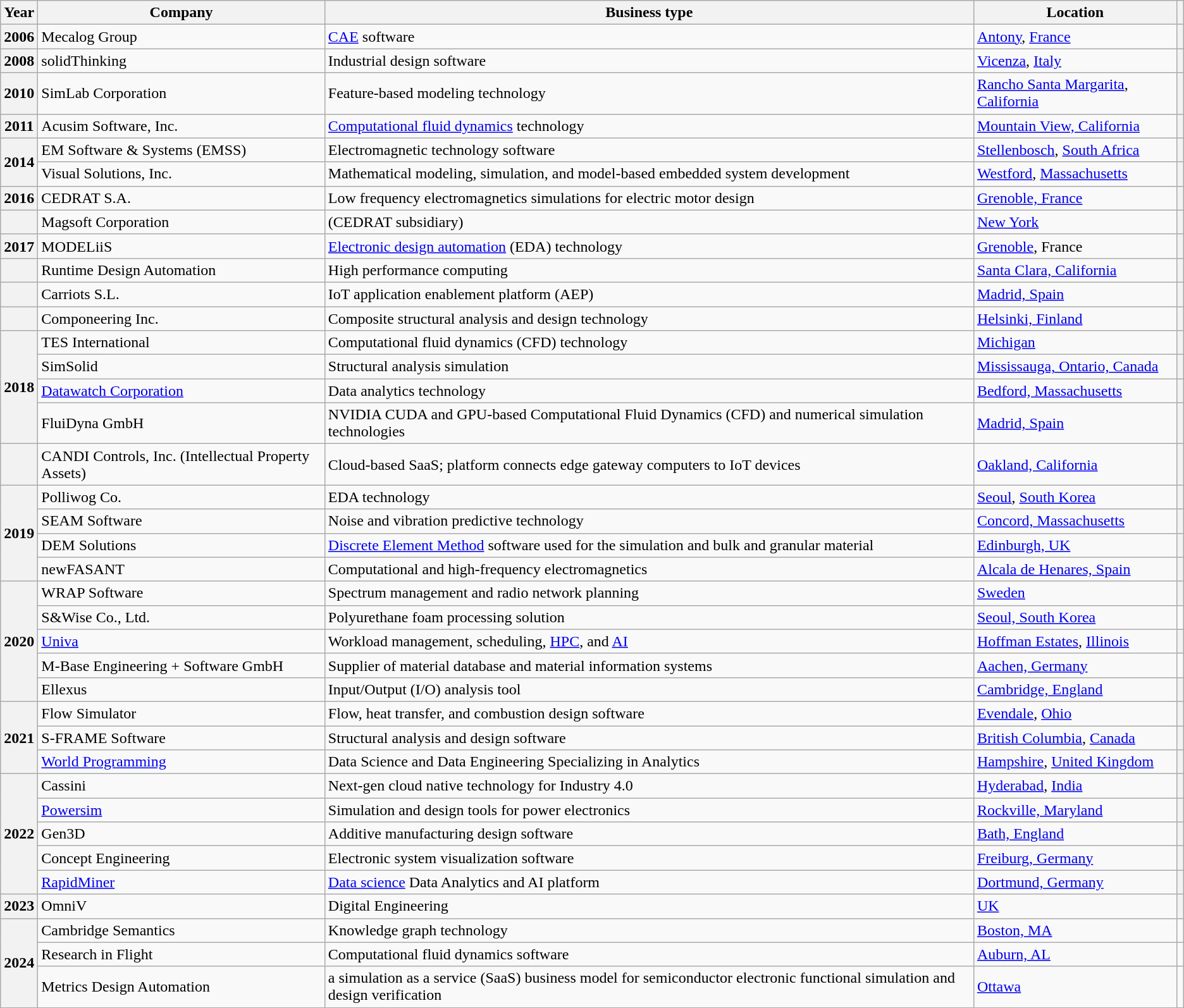<table class="wikitable sortable mw-collapsible plainrowheaders">
<tr>
<th><strong>Year</strong></th>
<th>Company</th>
<th>Business type</th>
<th>Location</th>
<th></th>
</tr>
<tr>
<th scope="row"><strong>2006</strong></th>
<td>Mecalog Group</td>
<td><a href='#'>CAE</a> software</td>
<td><a href='#'>Antony</a>, <a href='#'>France</a></td>
<th align=center></th>
</tr>
<tr>
<th scope="row"><strong>2008</strong></th>
<td>solidThinking</td>
<td>Industrial design software</td>
<td><a href='#'>Vicenza</a>, <a href='#'>Italy</a></td>
<th align=center></th>
</tr>
<tr>
<th scope="row"><strong>2010</strong></th>
<td>SimLab Corporation</td>
<td>Feature-based modeling technology</td>
<td><a href='#'>Rancho Santa Margarita</a>, <a href='#'>California</a></td>
<th align=center></th>
</tr>
<tr>
<th scope="row"><strong>2011</strong></th>
<td>Acusim Software, Inc.</td>
<td><a href='#'>Computational fluid dynamics</a> technology</td>
<td><a href='#'>Mountain View, California</a></td>
<th align=center></th>
</tr>
<tr>
<th scope="row" rowspan="2"><strong>2014</strong></th>
<td>EM Software & Systems (EMSS)</td>
<td>Electromagnetic technology software</td>
<td><a href='#'>Stellenbosch</a>, <a href='#'>South Africa</a></td>
<th align=center></th>
</tr>
<tr>
<td>Visual Solutions, Inc.</td>
<td>Mathematical modeling, simulation, and model-based embedded system development</td>
<td><a href='#'>Westford</a>, <a href='#'>Massachusetts</a></td>
<th align=center></th>
</tr>
<tr>
<th>2016</th>
<td>CEDRAT S.A.</td>
<td>Low frequency electromagnetics simulations for electric motor design</td>
<td><a href='#'>Grenoble, France</a></td>
<th></th>
</tr>
<tr>
<th></th>
<td>Magsoft Corporation</td>
<td>(CEDRAT subsidiary)</td>
<td><a href='#'>New York</a></td>
<th></th>
</tr>
<tr>
<th scope="row"><strong>2017</strong></th>
<td>MODELiiS</td>
<td><a href='#'>Electronic design automation</a> (EDA) technology</td>
<td><a href='#'>Grenoble</a>, France</td>
<th align=center></th>
</tr>
<tr>
<th></th>
<td>Runtime Design Automation</td>
<td>High performance computing</td>
<td><a href='#'>Santa Clara, California</a></td>
<th></th>
</tr>
<tr>
<th></th>
<td>Carriots S.L.</td>
<td>IoT application enablement platform (AEP)</td>
<td><a href='#'>Madrid, Spain</a></td>
<th></th>
</tr>
<tr>
<th></th>
<td>Componeering Inc.</td>
<td>Composite structural analysis and design technology</td>
<td><a href='#'>Helsinki, Finland</a></td>
<th></th>
</tr>
<tr>
<th rowspan="4" scope="row"><strong>2018</strong></th>
<td>TES International</td>
<td>Computational fluid dynamics (CFD) technology</td>
<td><a href='#'>Michigan</a></td>
<th align=center></th>
</tr>
<tr>
<td>SimSolid</td>
<td>Structural analysis simulation</td>
<td><a href='#'>Mississauga, Ontario, Canada</a></td>
<th></th>
</tr>
<tr>
<td><a href='#'>Datawatch Corporation</a></td>
<td>Data analytics technology</td>
<td><a href='#'>Bedford, Massachusetts</a></td>
<th></th>
</tr>
<tr>
<td>FluiDyna GmbH</td>
<td>NVIDIA CUDA and GPU-based Computational Fluid Dynamics (CFD) and numerical simulation technologies</td>
<td><a href='#'>Madrid, Spain</a></td>
<th align="center"></th>
</tr>
<tr>
<th></th>
<td>CANDI Controls, Inc. (Intellectual Property Assets)</td>
<td>Cloud-based SaaS; platform connects edge gateway computers to IoT devices</td>
<td><a href='#'>Oakland, California</a></td>
<th></th>
</tr>
<tr>
<th rowspan="4" scope="row"><strong>2019</strong></th>
<td>Polliwog Co.</td>
<td>EDA technology</td>
<td><a href='#'>Seoul</a>, <a href='#'>South Korea</a></td>
<th align="center"></th>
</tr>
<tr>
<td>SEAM Software<br></td>
<td>Noise and vibration predictive technology</td>
<td><a href='#'>Concord, Massachusetts</a></td>
<th></th>
</tr>
<tr>
<td>DEM Solutions</td>
<td><a href='#'>Discrete Element Method</a> software used for the simulation and bulk and granular material</td>
<td><a href='#'>Edinburgh, UK</a></td>
<th></th>
</tr>
<tr>
<td>newFASANT</td>
<td>Computational and high-frequency electromagnetics</td>
<td><a href='#'>Alcala de Henares, Spain</a></td>
<th align="center"></th>
</tr>
<tr>
<th scope="row" rowspan="5"><strong>2020</strong></th>
<td>WRAP Software<br></td>
<td>Spectrum management and radio network planning</td>
<td><a href='#'>Sweden</a></td>
<th align=center></th>
</tr>
<tr>
<td>S&Wise Co., Ltd.</td>
<td>Polyurethane foam processing solution</td>
<td><a href='#'>Seoul, South Korea</a></td>
<td></td>
</tr>
<tr>
<td><a href='#'>Univa</a></td>
<td>Workload management, scheduling, <a href='#'>HPC</a>, and <a href='#'>AI</a></td>
<td><a href='#'>Hoffman Estates</a>, <a href='#'>Illinois</a></td>
<th align=center></th>
</tr>
<tr>
<td>M-Base Engineering + Software GmbH</td>
<td>Supplier of material database and material information systems</td>
<td><a href='#'>Aachen, Germany</a></td>
<td></td>
</tr>
<tr>
<td>Ellexus</td>
<td>Input/Output (I/O) analysis tool</td>
<td><a href='#'>Cambridge, England</a></td>
<th></th>
</tr>
<tr>
<th scope="row" rowspan="3"><strong>2021</strong></th>
<td>Flow Simulator<br></td>
<td>Flow, heat transfer, and combustion design software</td>
<td><a href='#'>Evendale</a>, <a href='#'>Ohio</a></td>
<th align=center></th>
</tr>
<tr>
<td>S-FRAME Software</td>
<td>Structural analysis and design software</td>
<td><a href='#'>British Columbia</a>, <a href='#'>Canada</a></td>
<th align=center></th>
</tr>
<tr>
<td><a href='#'>World Programming</a></td>
<td>Data Science and Data Engineering Specializing in Analytics</td>
<td><a href='#'>Hampshire</a>, <a href='#'>United Kingdom</a></td>
<th align=center></th>
</tr>
<tr>
<th scope="row" rowspan="5"><strong>2022</strong></th>
<td>Cassini</td>
<td>Next-gen cloud native technology for Industry 4.0</td>
<td><a href='#'>Hyderabad</a>, <a href='#'>India</a></td>
<th></th>
</tr>
<tr>
<td><a href='#'>Powersim</a></td>
<td>Simulation and design tools for power electronics</td>
<td><a href='#'>Rockville, Maryland</a></td>
<th></th>
</tr>
<tr>
<td>Gen3D</td>
<td>Additive manufacturing design software</td>
<td><a href='#'>Bath, England</a></td>
<th></th>
</tr>
<tr>
<td>Concept Engineering</td>
<td>Electronic system visualization software</td>
<td><a href='#'>Freiburg, Germany</a></td>
<th></th>
</tr>
<tr>
<td><a href='#'>RapidMiner</a></td>
<td><a href='#'>Data science</a> Data Analytics and AI platform</td>
<td><a href='#'>Dortmund, Germany</a></td>
<th></th>
</tr>
<tr>
<th scope="row"><strong>2023</strong></th>
<td>OmniV</td>
<td>Digital Engineering</td>
<td><a href='#'>UK</a></td>
<th></th>
</tr>
<tr>
<th rowspan="3">2024</th>
<td>Cambridge Semantics</td>
<td>Knowledge graph technology</td>
<td><a href='#'>Boston, MA</a></td>
<td></td>
</tr>
<tr>
<td>Research in Flight</td>
<td>Computational fluid dynamics software</td>
<td><a href='#'>Auburn, AL</a></td>
<td></td>
</tr>
<tr>
<td>Metrics Design Automation</td>
<td>a simulation as a service (SaaS) business model for semiconductor electronic functional simulation and design verification</td>
<td><a href='#'>Ottawa</a></td>
<td></td>
</tr>
</table>
